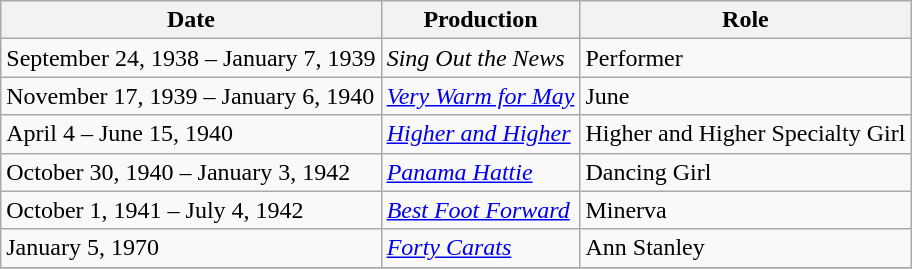<table class="wikitable sortable">
<tr>
<th>Date</th>
<th>Production</th>
<th>Role</th>
</tr>
<tr>
<td>September 24, 1938 – January 7, 1939</td>
<td><em>Sing Out the News</em></td>
<td>Performer</td>
</tr>
<tr>
<td>November 17, 1939 – January 6, 1940</td>
<td><em><a href='#'>Very Warm for May</a></em></td>
<td>June</td>
</tr>
<tr>
<td>April 4 – June 15, 1940</td>
<td><em><a href='#'>Higher and Higher</a></em></td>
<td>Higher and Higher Specialty Girl</td>
</tr>
<tr>
<td>October 30, 1940 – January 3, 1942</td>
<td><em><a href='#'>Panama Hattie</a></em></td>
<td>Dancing Girl</td>
</tr>
<tr>
<td>October 1, 1941 – July 4, 1942</td>
<td><em><a href='#'>Best Foot Forward</a></em></td>
<td>Minerva</td>
</tr>
<tr>
<td>January 5, 1970</td>
<td><em><a href='#'>Forty Carats</a></em></td>
<td>Ann Stanley</td>
</tr>
<tr>
</tr>
</table>
